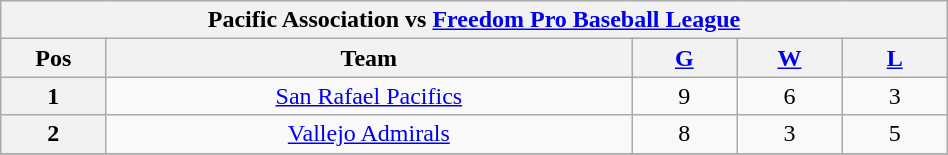<table class="wikitable"  style="width:50%; text-align:center;">
<tr>
<th colspan="6">Pacific Association vs <a href='#'>Freedom Pro Baseball League</a></th>
</tr>
<tr>
<th scope="col" width="5%">Pos</th>
<th scope="col" width="25%">Team</th>
<th scope="col" width="5%"><a href='#'>G</a></th>
<th scope="col" width="5%"><a href='#'>W</a></th>
<th scope="col" width="5%"><a href='#'>L</a></th>
</tr>
<tr>
<th>1</th>
<td style="text-align:center;"><a href='#'>San Rafael Pacifics</a></td>
<td>9</td>
<td>6</td>
<td>3</td>
</tr>
<tr>
<th>2</th>
<td style="text-align:center;"><a href='#'>Vallejo Admirals</a></td>
<td>8</td>
<td>3</td>
<td>5</td>
</tr>
<tr>
</tr>
</table>
